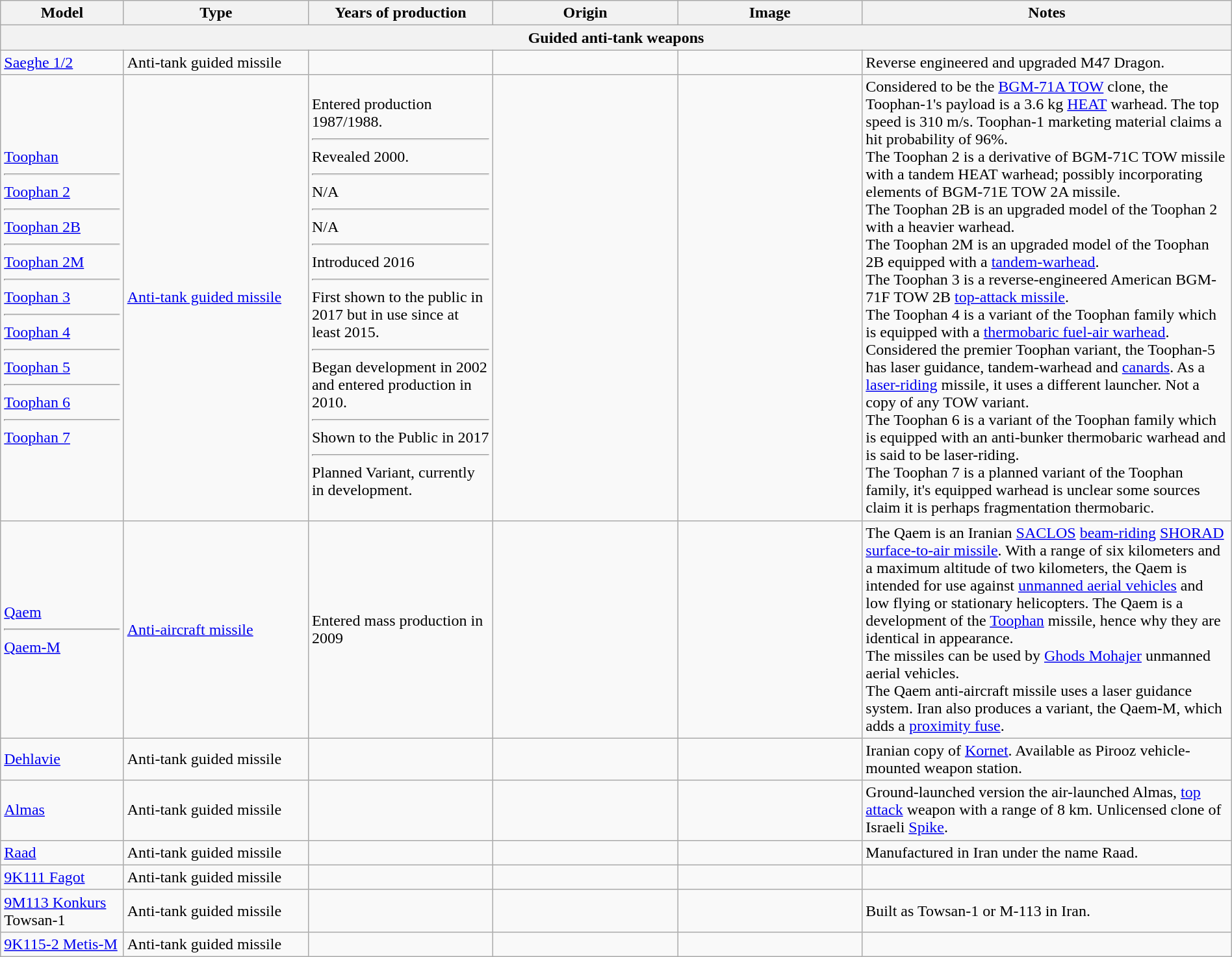<table class="wikitable" width="100%">
<tr>
<th width="10%">Model</th>
<th width="15%">Type</th>
<th width="15%">Years of production</th>
<th width="15%">Origin</th>
<th width= "15%">Image</th>
<th>Notes</th>
</tr>
<tr>
<th colspan="6">Guided anti-tank weapons</th>
</tr>
<tr>
<td><a href='#'>Saeghe 1/2</a></td>
<td>Anti-tank guided missile</td>
<td></td>
<td><br></td>
<td></td>
<td>Reverse engineered and upgraded M47 Dragon.</td>
</tr>
<tr>
<td><a href='#'>Toophan</a> <hr> <a href='#'>Toophan 2</a> <hr> <a href='#'>Toophan 2B</a><hr> <a href='#'>Toophan 2M</a><hr> <a href='#'>Toophan 3</a><hr> <a href='#'>Toophan 4</a><hr> <a href='#'>Toophan 5</a><hr> <a href='#'>Toophan 6</a><hr> <a href='#'>Toophan 7</a></td>
<td><a href='#'>Anti-tank guided missile</a></td>
<td>Entered production 1987/1988.<hr>Revealed 2000.<hr>N/A<hr>N/A<hr>Introduced 2016<hr>First shown to the public in 2017 but in use since at least 2015.<hr>Began development in 2002 and entered production in 2010.<hr>Shown to the Public in 2017<hr>Planned Variant, currently in development.</td>
<td></td>
<td></td>
<td>Considered to be the <a href='#'>BGM-71A TOW</a> clone, the Toophan-1's payload is a 3.6 kg <a href='#'>HEAT</a> warhead. The top speed is 310 m/s. Toophan-1 marketing material claims a hit probability of 96%.<br>The Toophan 2 is a derivative of BGM-71C TOW missile with a tandem HEAT warhead; possibly incorporating elements of BGM-71E TOW 2A missile.<br>The Toophan 2B is an upgraded model of the Toophan 2 with a heavier warhead.<br>The Toophan 2M is an upgraded model of the Toophan 2B equipped with a <a href='#'>tandem-warhead</a>.<br>The Toophan 3 is a reverse-engineered American BGM-71F TOW 2B <a href='#'>top-attack missile</a>.<br>The Toophan 4 is a variant of the Toophan family which is equipped with a <a href='#'>thermobaric fuel-air warhead</a>.<br>Considered the premier Toophan variant, the Toophan-5 has laser guidance, tandem-warhead and <a href='#'>canards</a>. As a <a href='#'>laser-riding</a> missile, it uses a different launcher. Not a copy of any TOW variant.<br>The Toophan 6 is a variant of the Toophan family which is equipped with an anti-bunker thermobaric warhead and is said to be laser-riding.<br>The Toophan 7 is a planned variant of the Toophan family, it's equipped warhead is unclear some sources claim it is perhaps fragmentation thermobaric.</td>
</tr>
<tr>
<td><a href='#'>Qaem</a><hr><a href='#'>Qaem-M</a></td>
<td><a href='#'>Anti-aircraft missile</a></td>
<td>Entered mass production in 2009</td>
<td></td>
<td></td>
<td>The Qaem is an Iranian <a href='#'>SACLOS</a> <a href='#'>beam-riding</a> <a href='#'>SHORAD</a> <a href='#'>surface-to-air missile</a>. With a range of six kilometers and a maximum altitude of two kilometers, the Qaem is intended for use against <a href='#'>unmanned aerial vehicles</a> and low flying or stationary helicopters. The Qaem is a development of the <a href='#'>Toophan</a> missile, hence why they are identical in appearance.<br>The missiles can be used by <a href='#'>Ghods Mohajer</a> unmanned aerial vehicles.<br>The Qaem anti-aircraft missile uses a laser guidance system. Iran also produces a variant, the Qaem-M, which adds a <a href='#'>proximity fuse</a>.</td>
</tr>
<tr>
<td><a href='#'>Dehlavie</a></td>
<td>Anti-tank guided missile</td>
<td></td>
<td></td>
<td></td>
<td>Iranian copy of <a href='#'>Kornet</a>. Available as Pirooz vehicle-mounted weapon station.</td>
</tr>
<tr>
<td><a href='#'>Almas</a></td>
<td>Anti-tank guided missile</td>
<td></td>
<td></td>
<td></td>
<td>Ground-launched version the air-launched Almas, <a href='#'>top attack</a> weapon with a range of 8 km. Unlicensed clone of Israeli <a href='#'>Spike</a>.</td>
</tr>
<tr>
<td><a href='#'>Raad</a></td>
<td>Anti-tank guided missile</td>
<td></td>
<td><br></td>
<td></td>
<td>Manufactured in Iran under the name Raad.</td>
</tr>
<tr>
<td><a href='#'>9K111 Fagot</a></td>
<td>Anti-tank guided missile</td>
<td></td>
<td></td>
<td></td>
<td></td>
</tr>
<tr>
<td><a href='#'>9M113 Konkurs</a> Towsan-1</td>
<td>Anti-tank guided missile</td>
<td></td>
<td></td>
<td></td>
<td>Built as Towsan-1 or M-113 in Iran.</td>
</tr>
<tr>
<td><a href='#'>9K115-2 Metis-M</a></td>
<td>Anti-tank guided missile</td>
<td></td>
<td></td>
<td></td>
<td></td>
</tr>
</table>
